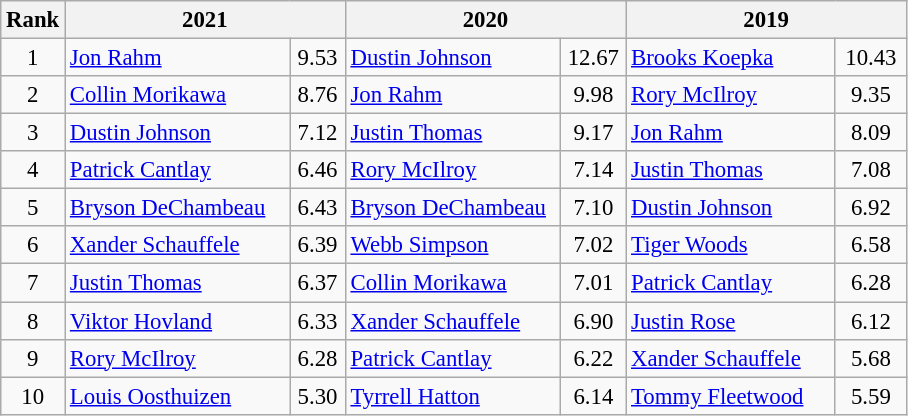<table class="wikitable" style="font-size:95%;text-align:center">
<tr>
<th>Rank</th>
<th colspan=2 width="180">2021</th>
<th colspan=2 width="180">2020</th>
<th colspan=2 width="180">2019</th>
</tr>
<tr>
<td>1</td>
<td align=left><a href='#'>Jon Rahm</a></td>
<td>9.53</td>
<td align=left><a href='#'>Dustin Johnson</a></td>
<td>12.67</td>
<td align=left><a href='#'>Brooks Koepka</a></td>
<td>10.43</td>
</tr>
<tr>
<td>2</td>
<td align=left><a href='#'>Collin Morikawa</a></td>
<td>8.76</td>
<td align=left><a href='#'>Jon Rahm</a></td>
<td>9.98</td>
<td align=left><a href='#'>Rory McIlroy</a></td>
<td>9.35</td>
</tr>
<tr>
<td>3</td>
<td align=left><a href='#'>Dustin Johnson</a></td>
<td>7.12</td>
<td align=left><a href='#'>Justin Thomas</a></td>
<td>9.17</td>
<td align=left><a href='#'>Jon Rahm</a></td>
<td>8.09</td>
</tr>
<tr>
<td>4</td>
<td align=left><a href='#'>Patrick Cantlay</a></td>
<td>6.46</td>
<td align=left><a href='#'>Rory McIlroy</a></td>
<td>7.14</td>
<td align=left><a href='#'>Justin Thomas</a></td>
<td>7.08</td>
</tr>
<tr>
<td>5</td>
<td align=left><a href='#'>Bryson DeChambeau</a></td>
<td>6.43</td>
<td align=left><a href='#'>Bryson DeChambeau</a></td>
<td>7.10</td>
<td align=left><a href='#'>Dustin Johnson</a></td>
<td>6.92</td>
</tr>
<tr>
<td>6</td>
<td align=left><a href='#'>Xander Schauffele</a></td>
<td>6.39</td>
<td align=left><a href='#'>Webb Simpson</a></td>
<td>7.02</td>
<td align=left><a href='#'>Tiger Woods</a></td>
<td>6.58</td>
</tr>
<tr>
<td>7</td>
<td align=left><a href='#'>Justin Thomas</a></td>
<td>6.37</td>
<td align=left><a href='#'>Collin Morikawa</a></td>
<td>7.01</td>
<td align=left><a href='#'>Patrick Cantlay</a></td>
<td>6.28</td>
</tr>
<tr>
<td>8</td>
<td align=left><a href='#'>Viktor Hovland</a></td>
<td>6.33</td>
<td align=left><a href='#'>Xander Schauffele</a></td>
<td>6.90</td>
<td align=left><a href='#'>Justin Rose</a></td>
<td>6.12</td>
</tr>
<tr>
<td>9</td>
<td align=left><a href='#'>Rory McIlroy</a></td>
<td>6.28</td>
<td align=left><a href='#'>Patrick Cantlay</a></td>
<td>6.22</td>
<td align=left><a href='#'>Xander Schauffele</a></td>
<td>5.68</td>
</tr>
<tr>
<td>10</td>
<td align=left><a href='#'>Louis Oosthuizen</a></td>
<td>5.30</td>
<td align=left><a href='#'>Tyrrell Hatton</a></td>
<td>6.14</td>
<td align=left><a href='#'>Tommy Fleetwood</a></td>
<td>5.59</td>
</tr>
</table>
